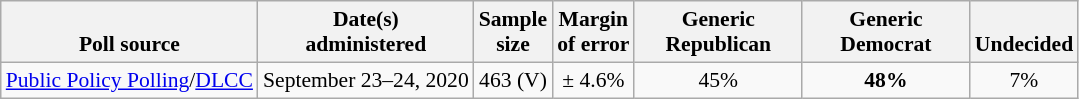<table class="wikitable" style="font-size:90%;text-align:center;">
<tr valign=bottom>
<th>Poll source</th>
<th>Date(s)<br>administered</th>
<th>Sample<br>size</th>
<th>Margin<br>of error</th>
<th style="width:105px">Generic<br>Republican</th>
<th style="width:105px">Generic<br>Democrat</th>
<th>Undecided</th>
</tr>
<tr>
<td style="text-align:left;"><a href='#'>Public Policy Polling</a>/<a href='#'>DLCC</a></td>
<td>September 23–24, 2020</td>
<td>463 (V)</td>
<td>± 4.6%</td>
<td>45%</td>
<td><strong>48%</strong></td>
<td>7%</td>
</tr>
</table>
